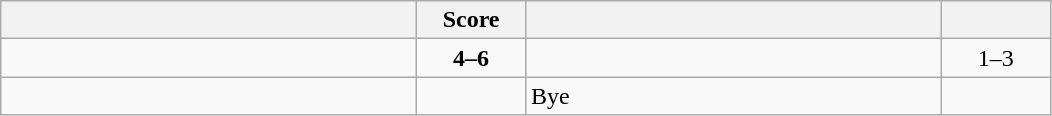<table class="wikitable" style="text-align: center; ">
<tr>
<th align="right" width="270"></th>
<th width="65">Score</th>
<th align="left" width="270"></th>
<th width="65"></th>
</tr>
<tr>
<td align="left"></td>
<td><strong>4–6</strong></td>
<td align="left"><strong></strong></td>
<td>1–3 <strong></strong></td>
</tr>
<tr>
<td align="left"><strong></strong></td>
<td></td>
<td align="left">Bye</td>
<td></td>
</tr>
</table>
